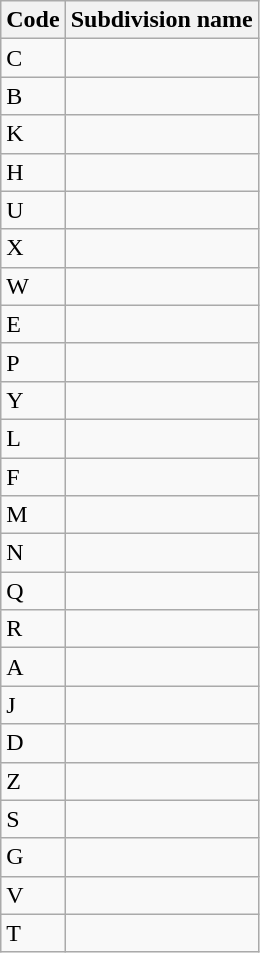<table class="wikitable sortable">
<tr>
<th>Code</th>
<th>Subdivision name</th>
</tr>
<tr>
<td>C</td>
<td></td>
</tr>
<tr>
<td>B</td>
<td></td>
</tr>
<tr>
<td>K</td>
<td></td>
</tr>
<tr>
<td>H</td>
<td></td>
</tr>
<tr>
<td>U</td>
<td></td>
</tr>
<tr>
<td>X</td>
<td></td>
</tr>
<tr>
<td>W</td>
<td></td>
</tr>
<tr>
<td>E</td>
<td></td>
</tr>
<tr>
<td>P</td>
<td></td>
</tr>
<tr>
<td>Y</td>
<td></td>
</tr>
<tr>
<td>L</td>
<td></td>
</tr>
<tr>
<td>F</td>
<td></td>
</tr>
<tr>
<td>M</td>
<td></td>
</tr>
<tr>
<td>N</td>
<td></td>
</tr>
<tr>
<td>Q</td>
<td></td>
</tr>
<tr>
<td>R</td>
<td></td>
</tr>
<tr>
<td>A</td>
<td></td>
</tr>
<tr>
<td>J</td>
<td></td>
</tr>
<tr>
<td>D</td>
<td></td>
</tr>
<tr>
<td>Z</td>
<td></td>
</tr>
<tr>
<td>S</td>
<td></td>
</tr>
<tr>
<td>G</td>
<td></td>
</tr>
<tr>
<td>V</td>
<td></td>
</tr>
<tr>
<td>T</td>
<td></td>
</tr>
</table>
